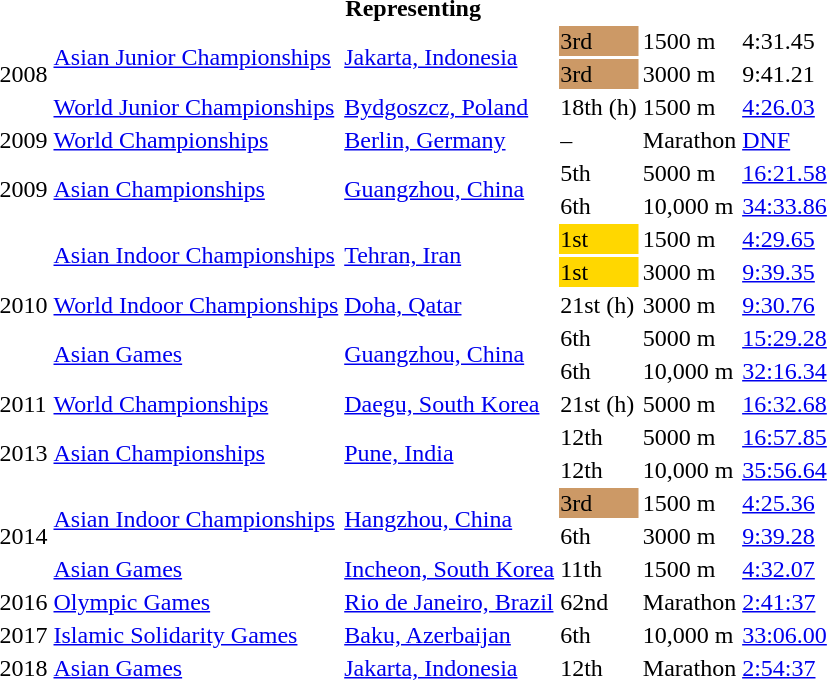<table>
<tr>
<th colspan="6">Representing </th>
</tr>
<tr>
<td rowspan=3>2008</td>
<td rowspan=2><a href='#'>Asian Junior Championships</a></td>
<td rowspan=2><a href='#'>Jakarta, Indonesia</a></td>
<td bgcolor=cc9966>3rd</td>
<td>1500 m</td>
<td>4:31.45</td>
</tr>
<tr>
<td bgcolor=cc9966>3rd</td>
<td>3000 m</td>
<td>9:41.21</td>
</tr>
<tr>
<td><a href='#'>World Junior Championships</a></td>
<td><a href='#'>Bydgoszcz, Poland</a></td>
<td>18th (h)</td>
<td>1500 m</td>
<td><a href='#'>4:26.03</a></td>
</tr>
<tr>
<td>2009</td>
<td><a href='#'>World Championships</a></td>
<td><a href='#'>Berlin, Germany</a></td>
<td>–</td>
<td>Marathon</td>
<td><a href='#'>DNF</a></td>
</tr>
<tr>
<td rowspan=2>2009</td>
<td rowspan=2><a href='#'>Asian Championships</a></td>
<td rowspan=2><a href='#'>Guangzhou, China</a></td>
<td>5th</td>
<td>5000 m</td>
<td><a href='#'>16:21.58</a></td>
</tr>
<tr>
<td>6th</td>
<td>10,000 m</td>
<td><a href='#'>34:33.86</a></td>
</tr>
<tr>
<td rowspan=5>2010</td>
<td rowspan=2><a href='#'>Asian Indoor Championships</a></td>
<td rowspan=2><a href='#'>Tehran, Iran</a></td>
<td bgcolor=gold>1st</td>
<td>1500 m</td>
<td><a href='#'>4:29.65</a></td>
</tr>
<tr>
<td bgcolor=gold>1st</td>
<td>3000 m</td>
<td><a href='#'>9:39.35</a></td>
</tr>
<tr>
<td><a href='#'>World Indoor Championships</a></td>
<td><a href='#'>Doha, Qatar</a></td>
<td>21st (h)</td>
<td>3000 m</td>
<td><a href='#'>9:30.76</a></td>
</tr>
<tr>
<td rowspan=2><a href='#'>Asian Games</a></td>
<td rowspan=2><a href='#'>Guangzhou, China</a></td>
<td>6th</td>
<td>5000 m</td>
<td><a href='#'>15:29.28</a></td>
</tr>
<tr>
<td>6th</td>
<td>10,000 m</td>
<td><a href='#'>32:16.34</a></td>
</tr>
<tr>
<td>2011</td>
<td><a href='#'>World Championships</a></td>
<td><a href='#'>Daegu, South Korea</a></td>
<td>21st (h)</td>
<td>5000 m</td>
<td><a href='#'>16:32.68</a></td>
</tr>
<tr>
<td rowspan=2>2013</td>
<td rowspan=2><a href='#'>Asian Championships</a></td>
<td rowspan=2><a href='#'>Pune, India</a></td>
<td>12th</td>
<td>5000 m</td>
<td><a href='#'>16:57.85</a></td>
</tr>
<tr>
<td>12th</td>
<td>10,000 m</td>
<td><a href='#'>35:56.64</a></td>
</tr>
<tr>
<td rowspan=3>2014</td>
<td rowspan=2><a href='#'>Asian Indoor Championships</a></td>
<td rowspan=2><a href='#'>Hangzhou, China</a></td>
<td bgcolor=cc9966>3rd</td>
<td>1500 m</td>
<td><a href='#'>4:25.36</a></td>
</tr>
<tr>
<td>6th</td>
<td>3000 m</td>
<td><a href='#'>9:39.28</a></td>
</tr>
<tr>
<td><a href='#'>Asian Games</a></td>
<td><a href='#'>Incheon, South Korea</a></td>
<td>11th</td>
<td>1500 m</td>
<td><a href='#'>4:32.07</a></td>
</tr>
<tr>
<td>2016</td>
<td><a href='#'>Olympic Games</a></td>
<td><a href='#'>Rio de Janeiro, Brazil</a></td>
<td>62nd</td>
<td>Marathon</td>
<td><a href='#'>2:41:37</a></td>
</tr>
<tr>
<td>2017</td>
<td><a href='#'>Islamic Solidarity Games</a></td>
<td><a href='#'>Baku, Azerbaijan</a></td>
<td>6th</td>
<td>10,000 m</td>
<td><a href='#'>33:06.00</a></td>
</tr>
<tr>
<td>2018</td>
<td><a href='#'>Asian Games</a></td>
<td><a href='#'>Jakarta, Indonesia</a></td>
<td>12th</td>
<td>Marathon</td>
<td><a href='#'>2:54:37</a></td>
</tr>
</table>
